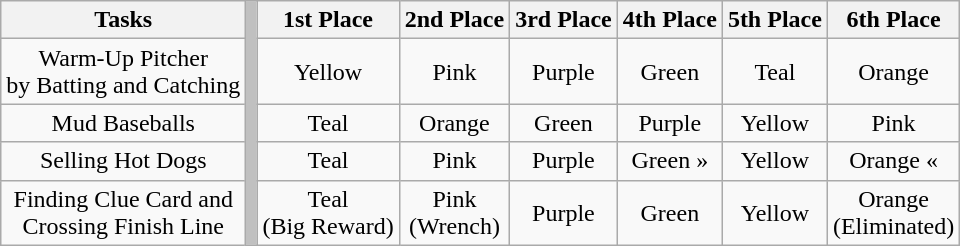<table class="wikitable" style="text-align:center">
<tr>
<th>Tasks</th>
<th style="background:#C0C0C0;" rowspan="5"></th>
<th>1st Place</th>
<th>2nd Place</th>
<th>3rd Place</th>
<th>4th Place</th>
<th>5th Place</th>
<th>6th Place</th>
</tr>
<tr>
<td>Warm-Up Pitcher <br> by Batting and Catching</td>
<td><span>Yellow</span></td>
<td><span>Pink</span></td>
<td><span>Purple</span></td>
<td><span>Green</span></td>
<td><span>Teal</span></td>
<td><span>Orange</span></td>
</tr>
<tr>
<td>Mud Baseballs</td>
<td><span>Teal</span></td>
<td><span>Orange</span></td>
<td><span>Green</span></td>
<td><span>Purple</span></td>
<td><span>Yellow</span></td>
<td><span>Pink</span></td>
</tr>
<tr>
<td>Selling Hot Dogs</td>
<td><span>Teal</span></td>
<td><span>Pink</span></td>
<td><span>Purple</span></td>
<td><span>Green</span> <span>»</span></td>
<td><span>Yellow</span></td>
<td><span>Orange</span> <span>«</span></td>
</tr>
<tr>
<td>Finding Clue Card and<br>  Crossing Finish Line</td>
<td><span>Teal <br>(Big Reward)</span></td>
<td><span>Pink <br>(Wrench)</span></td>
<td><span>Purple</span></td>
<td><span>Green</span></td>
<td><span>Yellow</span></td>
<td><span>Orange<br>(Eliminated)</span></td>
</tr>
</table>
